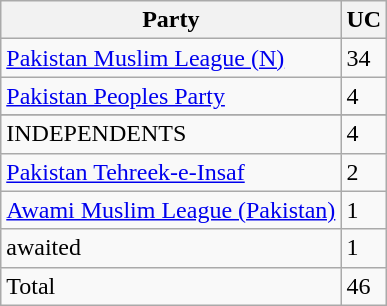<table class="wikitable">
<tr>
<th>Party</th>
<th>UC</th>
</tr>
<tr>
<td> <a href='#'>Pakistan Muslim League (N)</a></td>
<td>34</td>
</tr>
<tr>
<td> <a href='#'>Pakistan Peoples Party</a></td>
<td>4</td>
</tr>
<tr>
</tr>
<tr>
<td>INDEPENDENTS</td>
<td>4</td>
</tr>
<tr>
<td> <a href='#'>Pakistan Tehreek-e-Insaf</a></td>
<td>2</td>
</tr>
<tr>
<td> <a href='#'>Awami Muslim League (Pakistan)</a></td>
<td>1</td>
</tr>
<tr>
<td>awaited</td>
<td>1</td>
</tr>
<tr>
<td>Total</td>
<td>46</td>
</tr>
</table>
